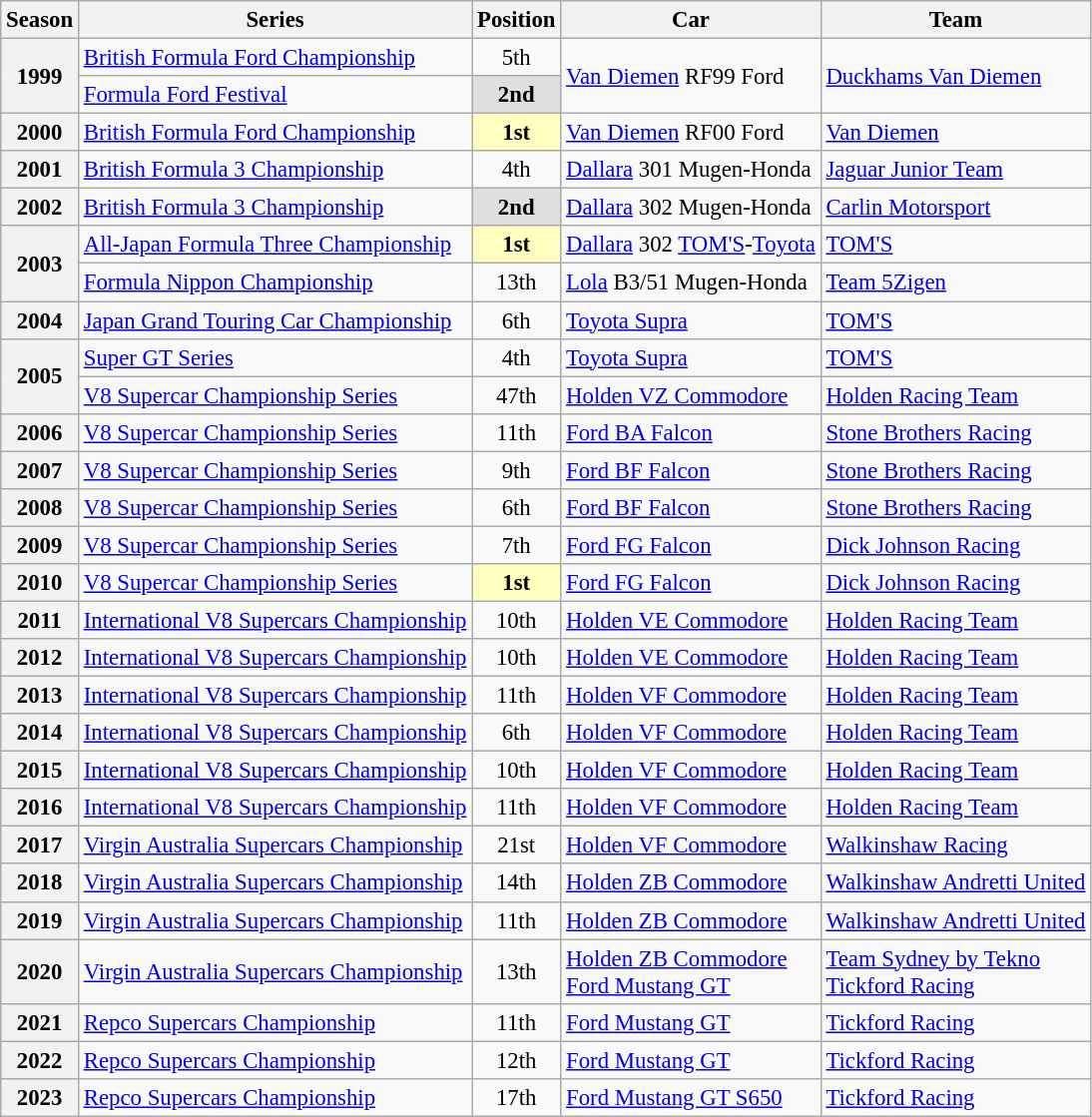<table class="wikitable" style="font-size: 95%;">
<tr>
<th>Season</th>
<th>Series</th>
<th>Position</th>
<th>Car</th>
<th>Team</th>
</tr>
<tr>
<th rowspan=2>1999</th>
<td><a href='#'>British Formula Ford Championship</a></td>
<td align="center">5th</td>
<td rowspan=2><a href='#'>Van Diemen</a> RF99 Ford</td>
<td rowspan=2><a href='#'>Duckhams Van Diemen</a></td>
</tr>
<tr>
<td><a href='#'>Formula Ford Festival</a></td>
<td align="center" style="background: #dfdfdf"><strong>2nd</strong></td>
</tr>
<tr>
<th>2000</th>
<td><a href='#'>British Formula Ford Championship</a></td>
<td align="center" style="background: #ffffbf"><strong>1st</strong></td>
<td><a href='#'>Van Diemen</a> RF00 Ford</td>
<td><a href='#'>Van Diemen</a></td>
</tr>
<tr>
<th>2001</th>
<td><a href='#'>British Formula 3 Championship</a></td>
<td align="center">4th</td>
<td><a href='#'>Dallara</a> 301 Mugen-Honda</td>
<td><a href='#'>Jaguar Junior Team</a></td>
</tr>
<tr>
<th>2002</th>
<td><a href='#'>British Formula 3 Championship</a></td>
<td align="center" style="background: #dfdfdf"><strong>2nd</strong></td>
<td><a href='#'>Dallara</a> 302 Mugen-Honda</td>
<td><a href='#'>Carlin Motorsport</a></td>
</tr>
<tr>
<th rowspan=2>2003</th>
<td><a href='#'>All-Japan Formula Three Championship</a></td>
<td align="center" style="background: #ffffbf"><strong>1st</strong></td>
<td><a href='#'>Dallara</a> 302 <a href='#'>TOM'S</a>-<a href='#'>Toyota</a></td>
<td><a href='#'>TOM'S</a></td>
</tr>
<tr>
<td><a href='#'>Formula Nippon Championship</a></td>
<td align="center">13th</td>
<td><a href='#'>Lola</a> B3/51 Mugen-Honda</td>
<td><a href='#'>Team 5Zigen</a></td>
</tr>
<tr>
<th>2004</th>
<td><a href='#'>Japan Grand Touring Car Championship</a></td>
<td align="center">6th</td>
<td><a href='#'>Toyota Supra</a></td>
<td><a href='#'>TOM'S</a></td>
</tr>
<tr>
<th rowspan=2>2005</th>
<td><a href='#'>Super GT Series</a></td>
<td align="center">4th</td>
<td><a href='#'>Toyota Supra</a></td>
<td><a href='#'>TOM'S</a></td>
</tr>
<tr>
<td><a href='#'>V8 Supercar Championship Series</a></td>
<td align="center">47th</td>
<td><a href='#'>Holden VZ Commodore</a></td>
<td><a href='#'>Holden Racing Team</a></td>
</tr>
<tr>
<th>2006</th>
<td><a href='#'>V8 Supercar Championship Series</a></td>
<td align="center">11th</td>
<td><a href='#'>Ford BA Falcon</a></td>
<td><a href='#'>Stone Brothers Racing</a></td>
</tr>
<tr>
<th>2007</th>
<td><a href='#'>V8 Supercar Championship Series</a></td>
<td align="center">9th</td>
<td><a href='#'>Ford BF Falcon</a></td>
<td><a href='#'>Stone Brothers Racing</a></td>
</tr>
<tr>
<th>2008</th>
<td><a href='#'>V8 Supercar Championship Series</a></td>
<td align="center">6th</td>
<td><a href='#'>Ford BF Falcon</a></td>
<td><a href='#'>Stone Brothers Racing</a></td>
</tr>
<tr>
<th>2009</th>
<td><a href='#'>V8 Supercar Championship Series</a></td>
<td align="center">7th</td>
<td><a href='#'>Ford FG Falcon</a></td>
<td><a href='#'>Dick Johnson Racing</a></td>
</tr>
<tr>
<th>2010</th>
<td><a href='#'>V8 Supercar Championship Series</a></td>
<td align="center" style="background: #ffffbf"><strong>1st</strong></td>
<td><a href='#'>Ford FG Falcon</a></td>
<td><a href='#'>Dick Johnson Racing</a></td>
</tr>
<tr>
<th>2011</th>
<td><a href='#'>International V8 Supercars Championship</a></td>
<td align="center">10th</td>
<td><a href='#'>Holden VE Commodore</a></td>
<td><a href='#'>Holden Racing Team</a></td>
</tr>
<tr>
<th>2012</th>
<td><a href='#'>International V8 Supercars Championship</a></td>
<td align="center">10th</td>
<td><a href='#'>Holden VE Commodore</a></td>
<td><a href='#'>Holden Racing Team</a></td>
</tr>
<tr>
<th>2013</th>
<td><a href='#'>International V8 Supercars Championship</a></td>
<td align="center">11th</td>
<td><a href='#'>Holden VF Commodore</a></td>
<td><a href='#'>Holden Racing Team</a></td>
</tr>
<tr>
<th>2014</th>
<td><a href='#'>International V8 Supercars Championship</a></td>
<td align="center">6th</td>
<td><a href='#'>Holden VF Commodore</a></td>
<td><a href='#'>Holden Racing Team</a></td>
</tr>
<tr>
<th>2015</th>
<td><a href='#'>International V8 Supercars Championship</a></td>
<td align="center">10th</td>
<td><a href='#'>Holden VF Commodore</a></td>
<td><a href='#'>Holden Racing Team</a></td>
</tr>
<tr>
<th>2016</th>
<td><a href='#'>International V8 Supercars Championship</a></td>
<td align="center">11th</td>
<td><a href='#'>Holden VF Commodore</a></td>
<td><a href='#'>Holden Racing Team</a></td>
</tr>
<tr>
<th>2017</th>
<td><a href='#'>Virgin Australia Supercars Championship</a></td>
<td align="center">21st</td>
<td><a href='#'>Holden VF Commodore</a></td>
<td><a href='#'>Walkinshaw Racing</a></td>
</tr>
<tr>
<th>2018</th>
<td><a href='#'>Virgin Australia Supercars Championship</a></td>
<td align="center">14th</td>
<td><a href='#'>Holden ZB Commodore</a></td>
<td><a href='#'>Walkinshaw Andretti United</a></td>
</tr>
<tr>
<th>2019</th>
<td><a href='#'>Virgin Australia Supercars Championship</a></td>
<td align="center">11th</td>
<td><a href='#'>Holden ZB Commodore</a></td>
<td><a href='#'>Walkinshaw Andretti United</a></td>
</tr>
<tr>
<th>2020</th>
<td><a href='#'>Virgin Australia Supercars Championship</a></td>
<td align="center">13th</td>
<td><a href='#'>Holden ZB Commodore</a><br><a href='#'>Ford Mustang GT</a></td>
<td><a href='#'>Team Sydney by Tekno</a><br><a href='#'>Tickford Racing</a></td>
</tr>
<tr>
<th>2021</th>
<td><a href='#'>Repco Supercars Championship</a></td>
<td align="center">11th</td>
<td><a href='#'>Ford Mustang GT</a></td>
<td><a href='#'>Tickford Racing</a></td>
</tr>
<tr>
<th>2022</th>
<td><a href='#'>Repco Supercars Championship</a></td>
<td align="center">12th</td>
<td><a href='#'>Ford Mustang GT</a></td>
<td><a href='#'>Tickford Racing</a></td>
</tr>
<tr>
<th>2023</th>
<td><a href='#'>Repco Supercars Championship</a></td>
<td align="center">17th</td>
<td><a href='#'>Ford Mustang GT S650</a></td>
<td><a href='#'>Tickford Racing</a></td>
</tr>
</table>
